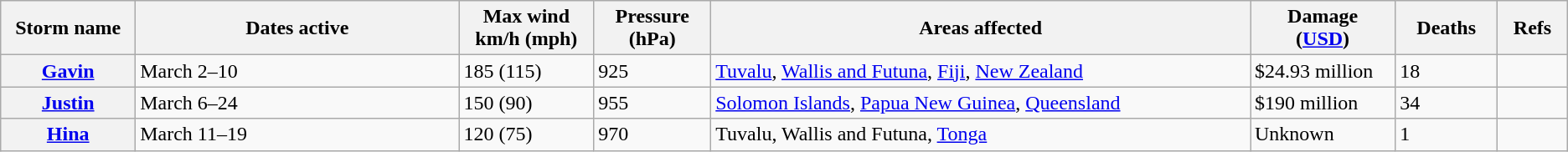<table class="wikitable">
<tr>
<th width="5%">Storm name</th>
<th width="12%">Dates active</th>
<th width="5%">Max wind<br>km/h (mph)</th>
<th width="3%">Pressure<br>(hPa)</th>
<th width="20%">Areas affected</th>
<th width="5%">Damage<br>(<a href='#'>USD</a>)</th>
<th width="3%">Deaths</th>
<th width="2%">Refs</th>
</tr>
<tr>
<th><a href='#'>Gavin</a></th>
<td>March 2–10</td>
<td>185 (115)</td>
<td>925</td>
<td><a href='#'>Tuvalu</a>, <a href='#'>Wallis and Futuna</a>, <a href='#'>Fiji</a>, <a href='#'>New Zealand</a></td>
<td>$24.93 million</td>
<td>18</td>
</tr>
<tr>
<th><a href='#'>Justin</a></th>
<td>March 6–24</td>
<td>150 (90)</td>
<td>955</td>
<td><a href='#'>Solomon Islands</a>, <a href='#'>Papua New Guinea</a>, <a href='#'>Queensland</a></td>
<td>$190 million</td>
<td>34</td>
<td></td>
</tr>
<tr>
<th><a href='#'>Hina</a></th>
<td>March 11–19</td>
<td>120 (75)</td>
<td>970</td>
<td>Tuvalu, Wallis and Futuna, <a href='#'>Tonga</a></td>
<td>Unknown</td>
<td>1</td>
<td></td>
</tr>
</table>
